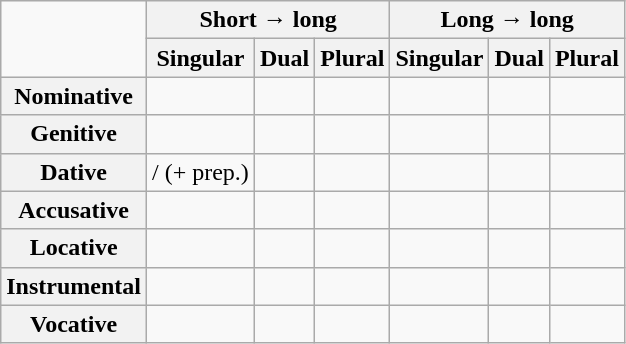<table class="wikitable">
<tr>
<td rowspan="2"></td>
<th colspan="3">Short → long</th>
<th colspan="3">Long → long</th>
</tr>
<tr>
<th>Singular</th>
<th>Dual</th>
<th>Plural</th>
<th>Singular</th>
<th>Dual</th>
<th>Plural</th>
</tr>
<tr>
<th>Nominative</th>
<td></td>
<td></td>
<td></td>
<td></td>
<td></td>
<td></td>
</tr>
<tr>
<th>Genitive</th>
<td></td>
<td></td>
<td></td>
<td></td>
<td></td>
<td></td>
</tr>
<tr>
<th>Dative</th>
<td> /  (+ prep.)</td>
<td></td>
<td></td>
<td></td>
<td></td>
<td></td>
</tr>
<tr>
<th>Accusative</th>
<td></td>
<td></td>
<td></td>
<td></td>
<td></td>
<td></td>
</tr>
<tr>
<th>Locative</th>
<td></td>
<td></td>
<td></td>
<td></td>
<td></td>
<td></td>
</tr>
<tr>
<th>Instrumental</th>
<td></td>
<td></td>
<td></td>
<td></td>
<td></td>
<td></td>
</tr>
<tr>
<th>Vocative</th>
<td></td>
<td></td>
<td></td>
<td></td>
<td></td>
<td></td>
</tr>
</table>
